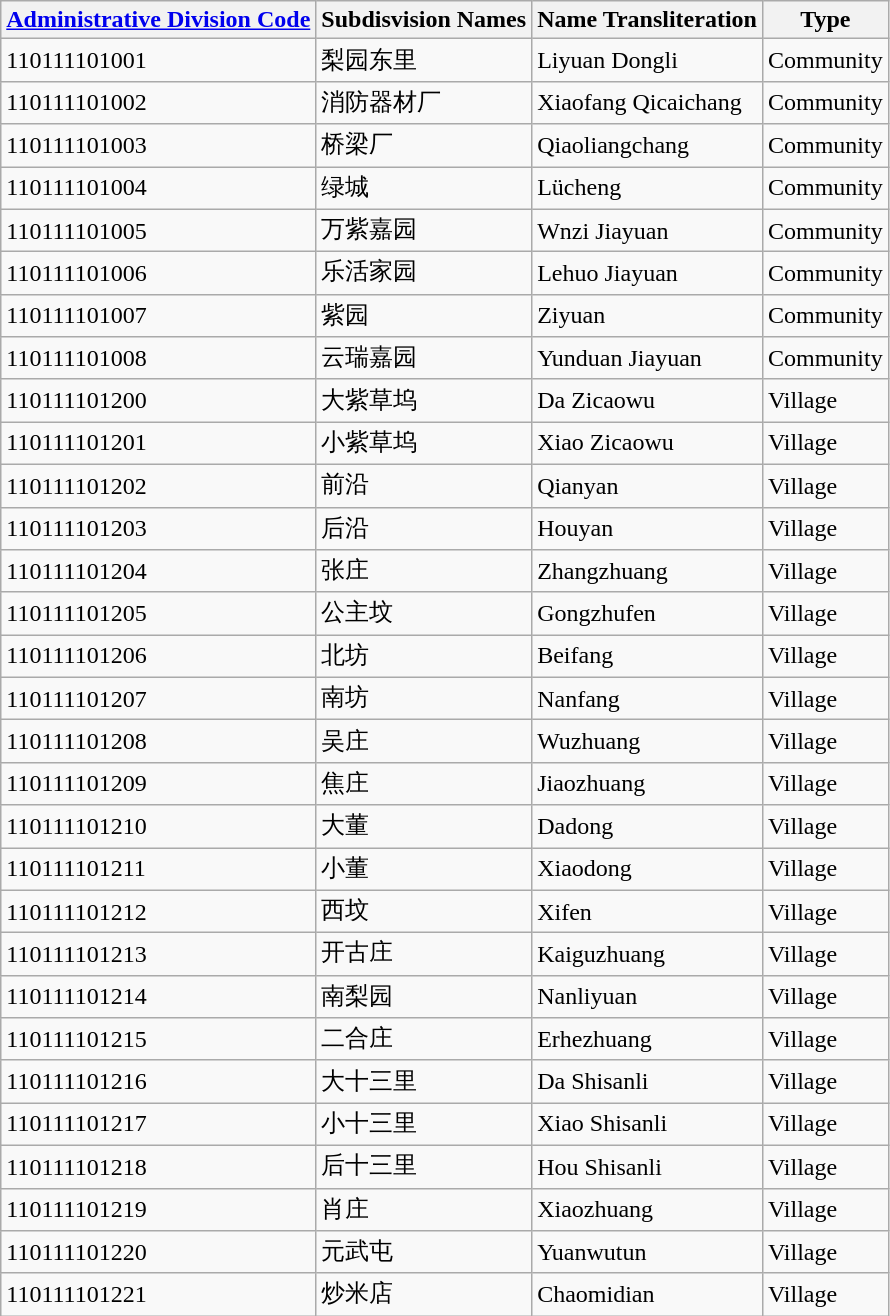<table class="wikitable sortable">
<tr>
<th><a href='#'>Administrative Division Code</a></th>
<th>Subdisvision Names</th>
<th>Name Transliteration</th>
<th>Type</th>
</tr>
<tr>
<td>110111101001</td>
<td>梨园东里</td>
<td>Liyuan Dongli</td>
<td>Community</td>
</tr>
<tr>
<td>110111101002</td>
<td>消防器材厂</td>
<td>Xiaofang Qicaichang</td>
<td>Community</td>
</tr>
<tr>
<td>110111101003</td>
<td>桥梁厂</td>
<td>Qiaoliangchang</td>
<td>Community</td>
</tr>
<tr>
<td>110111101004</td>
<td>绿城</td>
<td>Lücheng</td>
<td>Community</td>
</tr>
<tr>
<td>110111101005</td>
<td>万紫嘉园</td>
<td>Wnzi Jiayuan</td>
<td>Community</td>
</tr>
<tr>
<td>110111101006</td>
<td>乐活家园</td>
<td>Lehuo Jiayuan</td>
<td>Community</td>
</tr>
<tr>
<td>110111101007</td>
<td>紫园</td>
<td>Ziyuan</td>
<td>Community</td>
</tr>
<tr>
<td>110111101008</td>
<td>云瑞嘉园</td>
<td>Yunduan Jiayuan</td>
<td>Community</td>
</tr>
<tr>
<td>110111101200</td>
<td>大紫草坞</td>
<td>Da Zicaowu</td>
<td>Village</td>
</tr>
<tr>
<td>110111101201</td>
<td>小紫草坞</td>
<td>Xiao Zicaowu</td>
<td>Village</td>
</tr>
<tr>
<td>110111101202</td>
<td>前沿</td>
<td>Qianyan</td>
<td>Village</td>
</tr>
<tr>
<td>110111101203</td>
<td>后沿</td>
<td>Houyan</td>
<td>Village</td>
</tr>
<tr>
<td>110111101204</td>
<td>张庄</td>
<td>Zhangzhuang</td>
<td>Village</td>
</tr>
<tr>
<td>110111101205</td>
<td>公主坟</td>
<td>Gongzhufen</td>
<td>Village</td>
</tr>
<tr>
<td>110111101206</td>
<td>北坊</td>
<td>Beifang</td>
<td>Village</td>
</tr>
<tr>
<td>110111101207</td>
<td>南坊</td>
<td>Nanfang</td>
<td>Village</td>
</tr>
<tr>
<td>110111101208</td>
<td>吴庄</td>
<td>Wuzhuang</td>
<td>Village</td>
</tr>
<tr>
<td>110111101209</td>
<td>焦庄</td>
<td>Jiaozhuang</td>
<td>Village</td>
</tr>
<tr>
<td>110111101210</td>
<td>大董</td>
<td>Dadong</td>
<td>Village</td>
</tr>
<tr>
<td>110111101211</td>
<td>小董</td>
<td>Xiaodong</td>
<td>Village</td>
</tr>
<tr>
<td>110111101212</td>
<td>西坟</td>
<td>Xifen</td>
<td>Village</td>
</tr>
<tr>
<td>110111101213</td>
<td>开古庄</td>
<td>Kaiguzhuang</td>
<td>Village</td>
</tr>
<tr>
<td>110111101214</td>
<td>南梨园</td>
<td>Nanliyuan</td>
<td>Village</td>
</tr>
<tr>
<td>110111101215</td>
<td>二合庄</td>
<td>Erhezhuang</td>
<td>Village</td>
</tr>
<tr>
<td>110111101216</td>
<td>大十三里</td>
<td>Da Shisanli</td>
<td>Village</td>
</tr>
<tr>
<td>110111101217</td>
<td>小十三里</td>
<td>Xiao Shisanli</td>
<td>Village</td>
</tr>
<tr>
<td>110111101218</td>
<td>后十三里</td>
<td>Hou Shisanli</td>
<td>Village</td>
</tr>
<tr>
<td>110111101219</td>
<td>肖庄</td>
<td>Xiaozhuang</td>
<td>Village</td>
</tr>
<tr>
<td>110111101220</td>
<td>元武屯</td>
<td>Yuanwutun</td>
<td>Village</td>
</tr>
<tr>
<td>110111101221</td>
<td>炒米店</td>
<td>Chaomidian</td>
<td>Village</td>
</tr>
</table>
